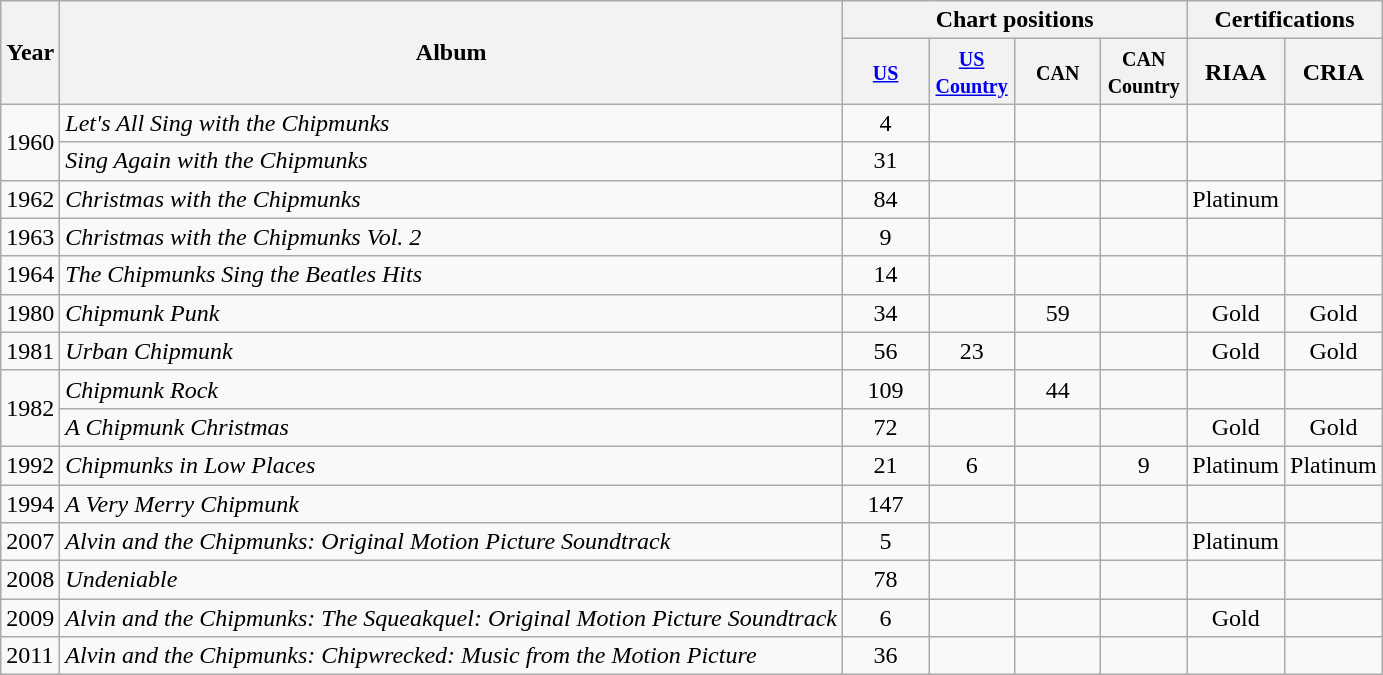<table class="wikitable">
<tr>
<th rowspan="2">Year</th>
<th rowspan="2">Album</th>
<th colspan="4">Chart positions</th>
<th colspan="2">Certifications</th>
</tr>
<tr>
<th width="50"><small><a href='#'>US</a></small></th>
<th width="50"><small><a href='#'>US Country</a></small></th>
<th width="50"><small>CAN</small></th>
<th width="50"><small>CAN Country</small></th>
<th>RIAA</th>
<th>CRIA</th>
</tr>
<tr>
<td rowspan="2">1960</td>
<td align="left"><em>Let's All Sing with the Chipmunks</em></td>
<td align="center">4</td>
<td></td>
<td></td>
<td></td>
<td></td>
<td></td>
</tr>
<tr>
<td align="left"><em>Sing Again with the Chipmunks</em></td>
<td align="center">31</td>
<td></td>
<td></td>
<td></td>
<td></td>
<td></td>
</tr>
<tr>
<td>1962</td>
<td align="left"><em>Christmas with the Chipmunks</em></td>
<td align="center">84</td>
<td></td>
<td></td>
<td></td>
<td align="center">Platinum</td>
<td></td>
</tr>
<tr>
<td>1963</td>
<td align="left"><em>Christmas with the Chipmunks Vol. 2</em></td>
<td align="center">9</td>
<td></td>
<td></td>
<td></td>
<td></td>
<td></td>
</tr>
<tr>
<td>1964</td>
<td align="left"><em>The Chipmunks Sing the Beatles Hits</em></td>
<td align="center">14</td>
<td></td>
<td></td>
<td></td>
<td></td>
<td></td>
</tr>
<tr>
<td>1980</td>
<td align="left"><em>Chipmunk Punk</em></td>
<td align="center">34</td>
<td></td>
<td align="center">59</td>
<td></td>
<td align="center">Gold</td>
<td align="center">Gold</td>
</tr>
<tr>
<td>1981</td>
<td align="left"><em>Urban Chipmunk</em></td>
<td align="center">56</td>
<td align="center">23</td>
<td></td>
<td></td>
<td align="center">Gold</td>
<td align="center">Gold</td>
</tr>
<tr>
<td rowspan="2">1982</td>
<td align="left"><em>Chipmunk Rock</em></td>
<td align="center">109</td>
<td></td>
<td align="center">44</td>
<td></td>
<td></td>
<td></td>
</tr>
<tr>
<td align="left"><em>A Chipmunk Christmas</em></td>
<td align="center">72</td>
<td></td>
<td></td>
<td></td>
<td align="center">Gold</td>
<td align="center">Gold</td>
</tr>
<tr>
<td>1992</td>
<td align="left"><em>Chipmunks in Low Places</em></td>
<td align="center">21</td>
<td align="center">6</td>
<td></td>
<td align="center">9</td>
<td align="center">Platinum</td>
<td align="center">Platinum</td>
</tr>
<tr>
<td>1994</td>
<td align="left"><em>A Very Merry Chipmunk</em></td>
<td align="center">147</td>
<td></td>
<td></td>
<td></td>
<td></td>
<td></td>
</tr>
<tr>
<td>2007</td>
<td align="left"><em>Alvin and the Chipmunks: Original Motion Picture Soundtrack</em></td>
<td align="center">5</td>
<td></td>
<td></td>
<td></td>
<td align="center">Platinum</td>
<td></td>
</tr>
<tr>
<td>2008</td>
<td align="left"><em>Undeniable</em></td>
<td align="center">78</td>
<td></td>
<td></td>
<td></td>
<td></td>
<td></td>
</tr>
<tr>
<td>2009</td>
<td align="left"><em>Alvin and the Chipmunks: The Squeakquel: Original Motion Picture Soundtrack</em></td>
<td align="center">6</td>
<td></td>
<td></td>
<td></td>
<td align="center">Gold</td>
<td></td>
</tr>
<tr>
<td>2011</td>
<td align="left"><em>Alvin and the Chipmunks: Chipwrecked: Music from the Motion Picture</em></td>
<td align="center">36</td>
<td></td>
<td></td>
<td></td>
<td></td>
<td></td>
</tr>
</table>
